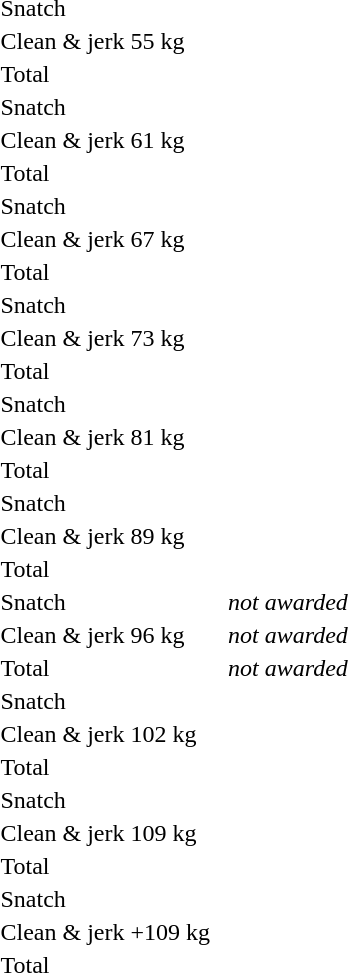<table>
<tr>
<td>Snatch</td>
<td rowspan=3>55 kg</td>
<td></td>
<td></td>
<td nowrap></td>
</tr>
<tr>
<td>Clean & jerk</td>
<td></td>
<td nowrap></td>
<td></td>
</tr>
<tr>
<td>Total</td>
<td></td>
<td></td>
<td></td>
</tr>
<tr>
<td>Snatch</td>
<td rowspan=3>61 kg</td>
<td></td>
<td></td>
<td></td>
</tr>
<tr>
<td>Clean & jerk</td>
<td></td>
<td></td>
<td></td>
</tr>
<tr>
<td>Total</td>
<td></td>
<td></td>
<td></td>
</tr>
<tr>
<td>Snatch</td>
<td rowspan=3>67 kg</td>
<td></td>
<td></td>
<td></td>
</tr>
<tr>
<td>Clean & jerk</td>
<td></td>
<td></td>
<td></td>
</tr>
<tr>
<td>Total</td>
<td></td>
<td></td>
<td></td>
</tr>
<tr>
<td>Snatch</td>
<td rowspan=3>73 kg</td>
<td nowrap></td>
<td></td>
<td></td>
</tr>
<tr>
<td>Clean & jerk</td>
<td></td>
<td></td>
<td></td>
</tr>
<tr>
<td>Total</td>
<td></td>
<td></td>
<td></td>
</tr>
<tr>
<td>Snatch</td>
<td rowspan=3>81 kg</td>
<td></td>
<td></td>
<td></td>
</tr>
<tr>
<td>Clean & jerk</td>
<td></td>
<td></td>
<td></td>
</tr>
<tr>
<td>Total</td>
<td></td>
<td></td>
<td></td>
</tr>
<tr>
<td>Snatch</td>
<td rowspan=3>89 kg</td>
<td></td>
<td></td>
<td></td>
</tr>
<tr>
<td>Clean & jerk</td>
<td></td>
<td></td>
<td></td>
</tr>
<tr>
<td>Total</td>
<td></td>
<td></td>
<td></td>
</tr>
<tr>
<td>Snatch</td>
<td rowspan=3>96 kg</td>
<td></td>
<td></td>
<td><em>not awarded</em></td>
</tr>
<tr>
<td>Clean & jerk</td>
<td></td>
<td></td>
<td><em>not awarded</em></td>
</tr>
<tr>
<td>Total</td>
<td></td>
<td></td>
<td><em>not awarded</em></td>
</tr>
<tr>
<td>Snatch</td>
<td rowspan=3>102 kg</td>
<td></td>
<td></td>
<td></td>
</tr>
<tr>
<td>Clean & jerk</td>
<td></td>
<td></td>
<td></td>
</tr>
<tr>
<td>Total</td>
<td></td>
<td></td>
<td></td>
</tr>
<tr>
<td>Snatch</td>
<td rowspan=3>109 kg</td>
<td></td>
<td></td>
<td></td>
</tr>
<tr>
<td>Clean & jerk</td>
<td></td>
<td></td>
<td></td>
</tr>
<tr>
<td>Total</td>
<td></td>
<td></td>
<td></td>
</tr>
<tr>
<td>Snatch</td>
<td rowspan=3>+109 kg</td>
<td></td>
<td></td>
<td></td>
</tr>
<tr>
<td>Clean & jerk</td>
<td></td>
<td></td>
<td></td>
</tr>
<tr>
<td>Total</td>
<td></td>
<td></td>
<td></td>
</tr>
</table>
